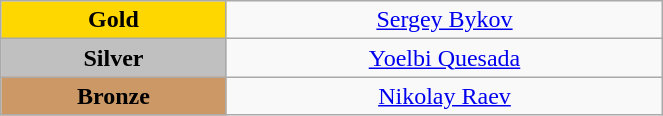<table class="wikitable" style="text-align:center; " width="35%">
<tr>
<td bgcolor="gold"><strong>Gold</strong></td>
<td><a href='#'>Sergey Bykov</a><br>  <small><em></em></small></td>
</tr>
<tr>
<td bgcolor="silver"><strong>Silver</strong></td>
<td><a href='#'>Yoelbi Quesada</a><br>  <small><em></em></small></td>
</tr>
<tr>
<td bgcolor="CC9966"><strong>Bronze</strong></td>
<td><a href='#'>Nikolay Raev</a><br>  <small><em></em></small></td>
</tr>
</table>
